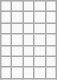<table class="wikitable">
<tr align="center">
<td></td>
<td></td>
<td></td>
<td></td>
<td></td>
</tr>
<tr align="center">
<td></td>
<td></td>
<td></td>
<td></td>
<td></td>
</tr>
<tr align="center">
<td></td>
<td></td>
<td></td>
<td></td>
<td></td>
</tr>
<tr align="center">
<td></td>
<td></td>
<td></td>
<td></td>
<td></td>
</tr>
<tr align="center">
<td></td>
<td></td>
<td></td>
<td></td>
<td></td>
</tr>
<tr align="center">
<td></td>
<td></td>
<td></td>
<td></td>
<td></td>
</tr>
<tr align="center">
<td></td>
<td></td>
<td></td>
<td></td>
<td></td>
</tr>
</table>
